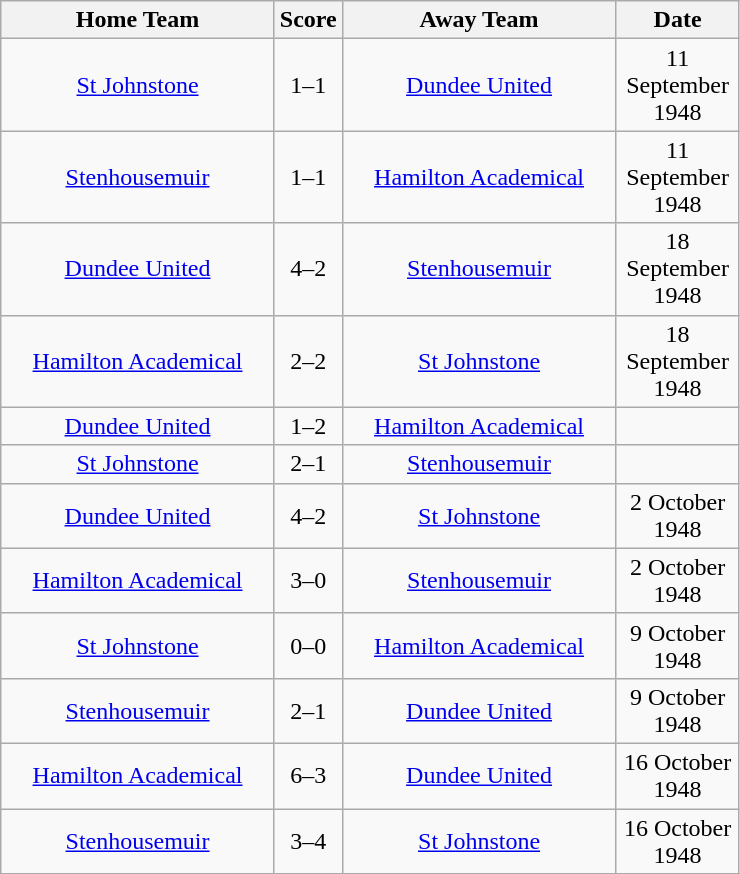<table class="wikitable" style="text-align:center;">
<tr>
<th width=175>Home Team</th>
<th width=20>Score</th>
<th width=175>Away Team</th>
<th width= 75>Date</th>
</tr>
<tr>
<td><a href='#'>St Johnstone</a></td>
<td>1–1</td>
<td><a href='#'>Dundee United</a></td>
<td>11 September 1948</td>
</tr>
<tr>
<td><a href='#'>Stenhousemuir</a></td>
<td>1–1</td>
<td><a href='#'>Hamilton Academical</a></td>
<td>11 September 1948</td>
</tr>
<tr>
<td><a href='#'>Dundee United</a></td>
<td>4–2</td>
<td><a href='#'>Stenhousemuir</a></td>
<td>18 September 1948</td>
</tr>
<tr>
<td><a href='#'>Hamilton Academical</a></td>
<td>2–2</td>
<td><a href='#'>St Johnstone</a></td>
<td>18 September 1948</td>
</tr>
<tr>
<td><a href='#'>Dundee United</a></td>
<td>1–2</td>
<td><a href='#'>Hamilton Academical</a></td>
<td></td>
</tr>
<tr>
<td><a href='#'>St Johnstone</a></td>
<td>2–1</td>
<td><a href='#'>Stenhousemuir</a></td>
<td></td>
</tr>
<tr>
<td><a href='#'>Dundee United</a></td>
<td>4–2</td>
<td><a href='#'>St Johnstone</a></td>
<td>2 October 1948</td>
</tr>
<tr>
<td><a href='#'>Hamilton Academical</a></td>
<td>3–0</td>
<td><a href='#'>Stenhousemuir</a></td>
<td>2 October 1948</td>
</tr>
<tr>
<td><a href='#'>St Johnstone</a></td>
<td>0–0</td>
<td><a href='#'>Hamilton Academical</a></td>
<td>9 October 1948</td>
</tr>
<tr>
<td><a href='#'>Stenhousemuir</a></td>
<td>2–1</td>
<td><a href='#'>Dundee United</a></td>
<td>9 October 1948</td>
</tr>
<tr>
<td><a href='#'>Hamilton Academical</a></td>
<td>6–3</td>
<td><a href='#'>Dundee United</a></td>
<td>16 October 1948</td>
</tr>
<tr>
<td><a href='#'>Stenhousemuir</a></td>
<td>3–4</td>
<td><a href='#'>St Johnstone</a></td>
<td>16 October 1948</td>
</tr>
<tr>
</tr>
</table>
